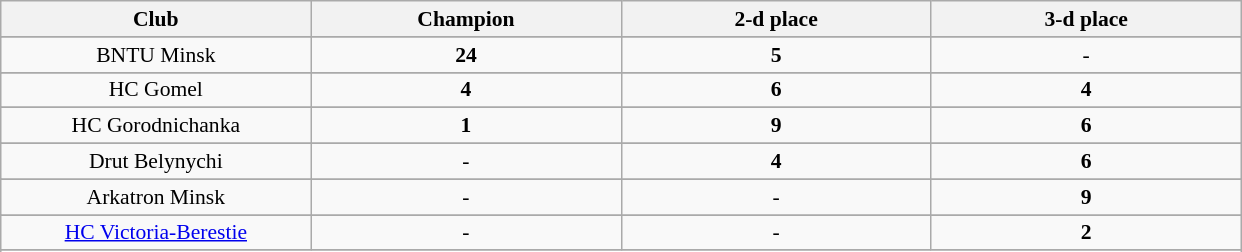<table class="wikitable" style="text-align: center; font-size:90%">
<tr>
<th style="background:; color:black" align=center width=200>Club</th>
<th style="background:; color:black" align=center width=200>Champion </th>
<th style="background:; color:black" align=center width=200>2-d place </th>
<th style="background:; color:black" align=center width=200>3-d place </th>
</tr>
<tr>
</tr>
<tr>
<td>BNTU Minsk</td>
<td><strong>24</strong></td>
<td><strong>5</strong></td>
<td>-</td>
</tr>
<tr>
</tr>
<tr>
<td>HC Gomel</td>
<td><strong>4</strong></td>
<td><strong>6</strong></td>
<td><strong>4</strong></td>
</tr>
<tr>
</tr>
<tr>
<td>HC Gorodnichanka</td>
<td><strong>1</strong></td>
<td><strong>9</strong></td>
<td><strong>6</strong></td>
</tr>
<tr>
</tr>
<tr>
<td>Drut Belynychi</td>
<td>-</td>
<td><strong>4</strong></td>
<td><strong>6</strong></td>
</tr>
<tr>
</tr>
<tr>
<td>Arkatron Minsk</td>
<td>-</td>
<td>-</td>
<td><strong>9</strong></td>
</tr>
<tr>
</tr>
<tr>
<td><a href='#'>HC Victoria-Berestie</a></td>
<td>-</td>
<td>-</td>
<td><strong>2</strong></td>
</tr>
<tr>
</tr>
<tr>
</tr>
</table>
